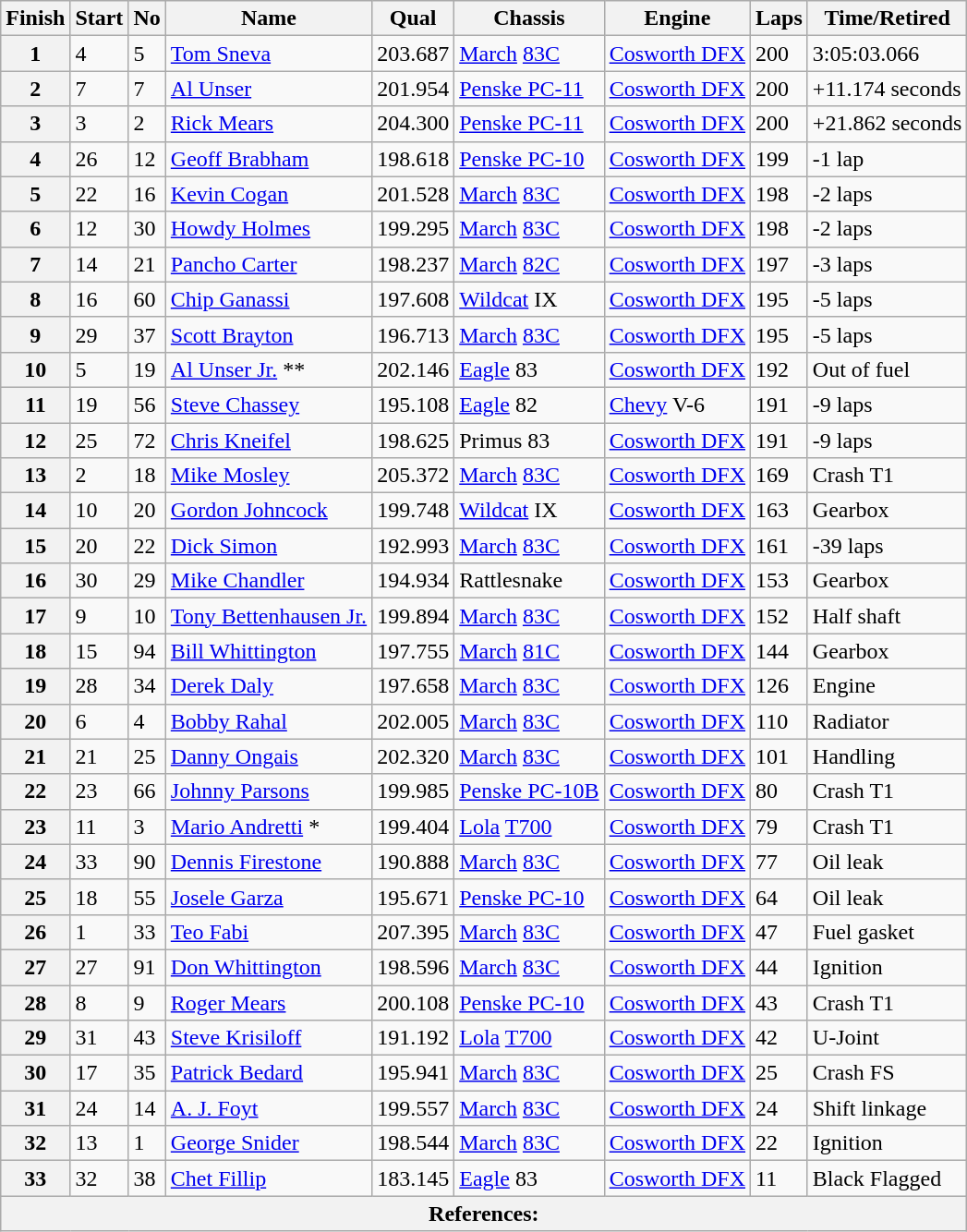<table class="wikitable">
<tr>
<th>Finish</th>
<th>Start</th>
<th>No</th>
<th>Name</th>
<th>Qual</th>
<th>Chassis</th>
<th>Engine</th>
<th>Laps</th>
<th>Time/Retired</th>
</tr>
<tr>
<th>1</th>
<td>4</td>
<td>5</td>
<td> <a href='#'>Tom Sneva</a></td>
<td>203.687</td>
<td><a href='#'>March</a> <a href='#'>83C</a></td>
<td><a href='#'>Cosworth DFX</a></td>
<td>200</td>
<td>3:05:03.066</td>
</tr>
<tr>
<th>2</th>
<td>7</td>
<td>7</td>
<td> <a href='#'>Al Unser</a> <strong></strong></td>
<td>201.954</td>
<td><a href='#'>Penske PC-11</a></td>
<td><a href='#'>Cosworth DFX</a></td>
<td>200</td>
<td>+11.174 seconds</td>
</tr>
<tr>
<th>3</th>
<td>3</td>
<td>2</td>
<td> <a href='#'>Rick Mears</a> <strong></strong></td>
<td>204.300</td>
<td><a href='#'>Penske PC-11</a></td>
<td><a href='#'>Cosworth DFX</a></td>
<td>200</td>
<td>+21.862 seconds</td>
</tr>
<tr>
<th>4</th>
<td>26</td>
<td>12</td>
<td> <a href='#'>Geoff Brabham</a></td>
<td>198.618</td>
<td><a href='#'>Penske PC-10</a></td>
<td><a href='#'>Cosworth DFX</a></td>
<td>199</td>
<td>-1 lap</td>
</tr>
<tr>
<th>5</th>
<td>22</td>
<td>16</td>
<td> <a href='#'>Kevin Cogan</a></td>
<td>201.528</td>
<td><a href='#'>March</a> <a href='#'>83C</a></td>
<td><a href='#'>Cosworth DFX</a></td>
<td>198</td>
<td>-2 laps</td>
</tr>
<tr>
<th>6</th>
<td>12</td>
<td>30</td>
<td> <a href='#'>Howdy Holmes</a></td>
<td>199.295</td>
<td><a href='#'>March</a> <a href='#'>83C</a></td>
<td><a href='#'>Cosworth DFX</a></td>
<td>198</td>
<td>-2 laps</td>
</tr>
<tr>
<th>7</th>
<td>14</td>
<td>21</td>
<td> <a href='#'>Pancho Carter</a></td>
<td>198.237</td>
<td><a href='#'>March</a> <a href='#'>82C</a></td>
<td><a href='#'>Cosworth DFX</a></td>
<td>197</td>
<td>-3 laps</td>
</tr>
<tr>
<th>8</th>
<td>16</td>
<td>60</td>
<td> <a href='#'>Chip Ganassi</a></td>
<td>197.608</td>
<td><a href='#'>Wildcat</a> IX</td>
<td><a href='#'>Cosworth DFX</a></td>
<td>195</td>
<td>-5 laps</td>
</tr>
<tr>
<th>9</th>
<td>29</td>
<td>37</td>
<td> <a href='#'>Scott Brayton</a></td>
<td>196.713</td>
<td><a href='#'>March</a> <a href='#'>83C</a></td>
<td><a href='#'>Cosworth DFX</a></td>
<td>195</td>
<td>-5 laps</td>
</tr>
<tr>
<th>10</th>
<td>5</td>
<td>19</td>
<td> <a href='#'>Al Unser Jr.</a> <strong></strong>**</td>
<td>202.146</td>
<td><a href='#'>Eagle</a> 83</td>
<td><a href='#'>Cosworth DFX</a></td>
<td>192</td>
<td>Out of fuel</td>
</tr>
<tr>
<th>11</th>
<td>19</td>
<td>56</td>
<td> <a href='#'>Steve Chassey</a> <strong></strong></td>
<td>195.108</td>
<td><a href='#'>Eagle</a> 82</td>
<td><a href='#'>Chevy</a> V-6</td>
<td>191</td>
<td>-9 laps</td>
</tr>
<tr>
<th>12</th>
<td>25</td>
<td>72</td>
<td> <a href='#'>Chris Kneifel</a> <strong></strong></td>
<td>198.625</td>
<td>Primus 83</td>
<td><a href='#'>Cosworth DFX</a></td>
<td>191</td>
<td>-9 laps</td>
</tr>
<tr>
<th>13</th>
<td>2</td>
<td>18</td>
<td> <a href='#'>Mike Mosley</a></td>
<td>205.372</td>
<td><a href='#'>March</a> <a href='#'>83C</a></td>
<td><a href='#'>Cosworth DFX</a></td>
<td>169</td>
<td>Crash T1</td>
</tr>
<tr>
<th>14</th>
<td>10</td>
<td>20</td>
<td> <a href='#'>Gordon Johncock</a> <strong></strong></td>
<td>199.748</td>
<td><a href='#'>Wildcat</a> IX</td>
<td><a href='#'>Cosworth DFX</a></td>
<td>163</td>
<td>Gearbox</td>
</tr>
<tr>
<th>15</th>
<td>20</td>
<td>22</td>
<td> <a href='#'>Dick Simon</a></td>
<td>192.993</td>
<td><a href='#'>March</a> <a href='#'>83C</a></td>
<td><a href='#'>Cosworth DFX</a></td>
<td>161</td>
<td>-39 laps</td>
</tr>
<tr>
<th>16</th>
<td>30</td>
<td>29</td>
<td> <a href='#'>Mike Chandler</a></td>
<td>194.934</td>
<td>Rattlesnake</td>
<td><a href='#'>Cosworth DFX</a></td>
<td>153</td>
<td>Gearbox</td>
</tr>
<tr>
<th>17</th>
<td>9</td>
<td>10</td>
<td> <a href='#'>Tony Bettenhausen Jr.</a></td>
<td>199.894</td>
<td><a href='#'>March</a> <a href='#'>83C</a></td>
<td><a href='#'>Cosworth DFX</a></td>
<td>152</td>
<td>Half shaft</td>
</tr>
<tr>
<th>18</th>
<td>15</td>
<td>94</td>
<td> <a href='#'>Bill Whittington</a></td>
<td>197.755</td>
<td><a href='#'>March</a> <a href='#'>81C</a></td>
<td><a href='#'>Cosworth DFX</a></td>
<td>144</td>
<td>Gearbox</td>
</tr>
<tr>
<th>19</th>
<td>28</td>
<td>34</td>
<td> <a href='#'>Derek Daly</a> <strong></strong></td>
<td>197.658</td>
<td><a href='#'>March</a> <a href='#'>83C</a></td>
<td><a href='#'>Cosworth DFX</a></td>
<td>126</td>
<td>Engine</td>
</tr>
<tr>
<th>20</th>
<td>6</td>
<td>4</td>
<td> <a href='#'>Bobby Rahal</a></td>
<td>202.005</td>
<td><a href='#'>March</a> <a href='#'>83C</a></td>
<td><a href='#'>Cosworth DFX</a></td>
<td>110</td>
<td>Radiator</td>
</tr>
<tr>
<th>21</th>
<td>21</td>
<td>25</td>
<td> <a href='#'>Danny Ongais</a></td>
<td>202.320</td>
<td><a href='#'>March</a> <a href='#'>83C</a></td>
<td><a href='#'>Cosworth DFX</a></td>
<td>101</td>
<td>Handling</td>
</tr>
<tr>
<th>22</th>
<td>23</td>
<td>66</td>
<td> <a href='#'>Johnny Parsons</a></td>
<td>199.985</td>
<td><a href='#'>Penske PC-10B</a></td>
<td><a href='#'>Cosworth DFX</a></td>
<td>80</td>
<td>Crash T1</td>
</tr>
<tr>
<th>23</th>
<td>11</td>
<td>3</td>
<td> <a href='#'>Mario Andretti</a> <strong></strong>*</td>
<td>199.404</td>
<td><a href='#'>Lola</a> <a href='#'>T700</a></td>
<td><a href='#'>Cosworth DFX</a></td>
<td>79</td>
<td>Crash T1</td>
</tr>
<tr>
<th>24</th>
<td>33</td>
<td>90</td>
<td> <a href='#'>Dennis Firestone</a></td>
<td>190.888</td>
<td><a href='#'>March</a> <a href='#'>83C</a></td>
<td><a href='#'>Cosworth DFX</a></td>
<td>77</td>
<td>Oil leak</td>
</tr>
<tr>
<th>25</th>
<td>18</td>
<td>55</td>
<td> <a href='#'>Josele Garza</a></td>
<td>195.671</td>
<td><a href='#'>Penske PC-10</a></td>
<td><a href='#'>Cosworth DFX</a></td>
<td>64</td>
<td>Oil leak</td>
</tr>
<tr>
<th>26</th>
<td>1</td>
<td>33</td>
<td> <a href='#'>Teo Fabi</a> <strong></strong></td>
<td>207.395</td>
<td><a href='#'>March</a> <a href='#'>83C</a></td>
<td><a href='#'>Cosworth DFX</a></td>
<td>47</td>
<td>Fuel gasket</td>
</tr>
<tr>
<th>27</th>
<td>27</td>
<td>91</td>
<td> <a href='#'>Don Whittington</a></td>
<td>198.596</td>
<td><a href='#'>March</a> <a href='#'>83C</a></td>
<td><a href='#'>Cosworth DFX</a></td>
<td>44</td>
<td>Ignition</td>
</tr>
<tr>
<th>28</th>
<td>8</td>
<td>9</td>
<td> <a href='#'>Roger Mears</a></td>
<td>200.108</td>
<td><a href='#'>Penske PC-10</a></td>
<td><a href='#'>Cosworth DFX</a></td>
<td>43</td>
<td>Crash T1</td>
</tr>
<tr>
<th>29</th>
<td>31</td>
<td>43</td>
<td> <a href='#'>Steve Krisiloff</a></td>
<td>191.192</td>
<td><a href='#'>Lola</a> <a href='#'>T700</a></td>
<td><a href='#'>Cosworth DFX</a></td>
<td>42</td>
<td>U-Joint</td>
</tr>
<tr>
<th>30</th>
<td>17</td>
<td>35</td>
<td> <a href='#'>Patrick Bedard</a> <strong></strong></td>
<td>195.941</td>
<td><a href='#'>March</a> <a href='#'>83C</a></td>
<td><a href='#'>Cosworth DFX</a></td>
<td>25</td>
<td>Crash FS</td>
</tr>
<tr>
<th>31</th>
<td>24</td>
<td>14</td>
<td> <a href='#'>A. J. Foyt</a> <strong></strong></td>
<td>199.557</td>
<td><a href='#'>March</a> <a href='#'>83C</a></td>
<td><a href='#'>Cosworth DFX</a></td>
<td>24</td>
<td>Shift linkage</td>
</tr>
<tr>
<th>32</th>
<td>13</td>
<td>1</td>
<td> <a href='#'>George Snider</a></td>
<td>198.544</td>
<td><a href='#'>March</a> <a href='#'>83C</a></td>
<td><a href='#'>Cosworth DFX</a></td>
<td>22</td>
<td>Ignition</td>
</tr>
<tr>
<th>33</th>
<td>32</td>
<td>38</td>
<td> <a href='#'>Chet Fillip</a></td>
<td>183.145</td>
<td><a href='#'>Eagle</a> 83</td>
<td><a href='#'>Cosworth DFX</a></td>
<td>11</td>
<td>Black Flagged</td>
</tr>
<tr>
<th colspan="11">References:</th>
</tr>
</table>
